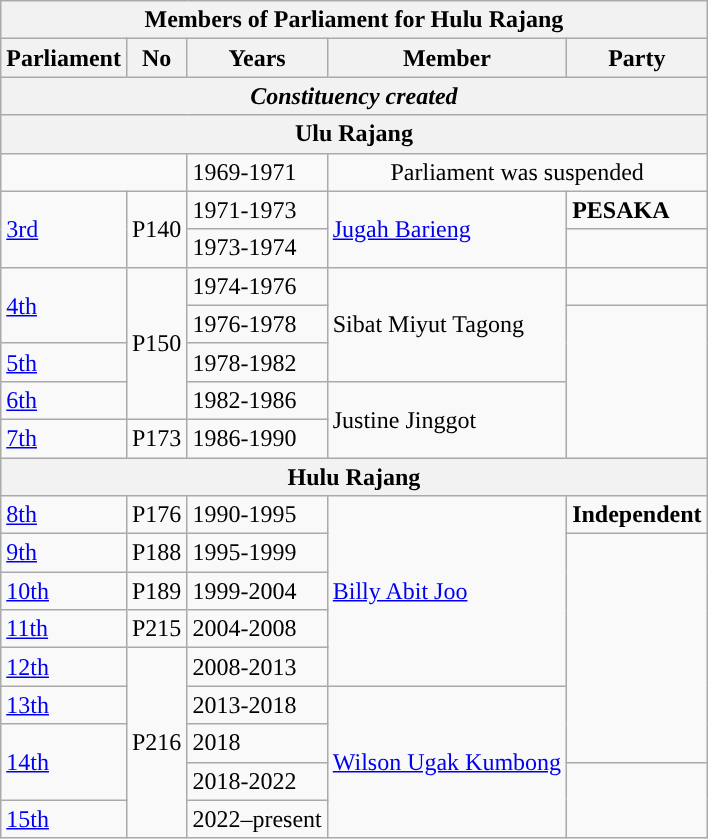<table class=wikitable>
<tr>
<th colspan="5">Members of Parliament for Hulu Rajang</th>
</tr>
<tr>
<th>Parliament</th>
<th>No</th>
<th>Years</th>
<th>Member</th>
<th>Party</th>
</tr>
<tr>
<th colspan="5" align="center"><em>Constituency created</em></th>
</tr>
<tr>
<th colspan="5" align="center">Ulu Rajang</th>
</tr>
<tr>
<td colspan="2"></td>
<td>1969-1971</td>
<td colspan=2 align=center>Parliament was suspended</td>
</tr>
<tr>
<td rowspan=2><a href='#'>3rd</a></td>
<td rowspan="2">P140</td>
<td>1971-1973</td>
<td rowspan=2><a href='#'>Jugah Barieng</a></td>
<td><strong>PESAKA</strong></td>
</tr>
<tr>
<td>1973-1974</td>
<td></td>
</tr>
<tr>
<td rowspan=2><a href='#'>4th</a></td>
<td rowspan="4">P150</td>
<td>1974-1976</td>
<td rowspan=3>Sibat Miyut Tagong</td>
<td></td>
</tr>
<tr>
<td>1976-1978</td>
<td rowspan=4></td>
</tr>
<tr>
<td><a href='#'>5th</a></td>
<td>1978-1982</td>
</tr>
<tr>
<td><a href='#'>6th</a></td>
<td>1982-1986</td>
<td rowspan=2>Justine Jinggot</td>
</tr>
<tr>
<td><a href='#'>7th</a></td>
<td>P173</td>
<td>1986-1990</td>
</tr>
<tr>
<th colspan="5" align="center">Hulu Rajang</th>
</tr>
<tr>
<td><a href='#'>8th</a></td>
<td>P176</td>
<td>1990-1995</td>
<td rowspan=5><a href='#'>Billy Abit Joo</a></td>
<td><strong>Independent</strong></td>
</tr>
<tr>
<td><a href='#'>9th</a></td>
<td>P188</td>
<td>1995-1999</td>
<td rowspan=6></td>
</tr>
<tr>
<td><a href='#'>10th</a></td>
<td>P189</td>
<td>1999-2004</td>
</tr>
<tr>
<td><a href='#'>11th</a></td>
<td>P215</td>
<td>2004-2008</td>
</tr>
<tr>
<td><a href='#'>12th</a></td>
<td rowspan="5">P216</td>
<td>2008-2013</td>
</tr>
<tr>
<td><a href='#'>13th</a></td>
<td>2013-2018</td>
<td rowspan="4"><a href='#'>Wilson Ugak Kumbong</a></td>
</tr>
<tr>
<td rowspan=2><a href='#'>14th</a></td>
<td>2018</td>
</tr>
<tr>
<td>2018-2022</td>
<td rowspan="2"></td>
</tr>
<tr>
<td><a href='#'>15th</a></td>
<td>2022–present</td>
</tr>
</table>
